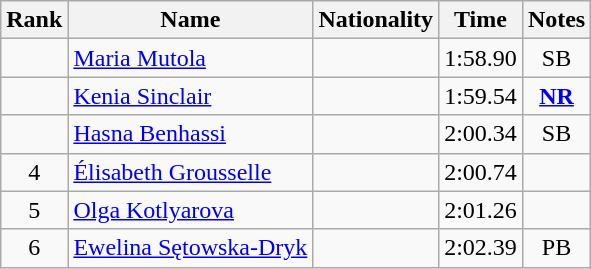<table class="wikitable sortable" style="text-align:center">
<tr>
<th>Rank</th>
<th>Name</th>
<th>Nationality</th>
<th>Time</th>
<th>Notes</th>
</tr>
<tr>
<td></td>
<td align="left"><a href='#'>Maria Mutola</a></td>
<td align=left></td>
<td>1:58.90</td>
<td>SB</td>
</tr>
<tr>
<td></td>
<td align="left"><a href='#'>Kenia Sinclair</a></td>
<td align=left></td>
<td>1:59.54</td>
<td><strong><a href='#'>NR</a></strong></td>
</tr>
<tr>
<td></td>
<td align="left"><a href='#'>Hasna Benhassi</a></td>
<td align=left></td>
<td>2:00.34</td>
<td>SB</td>
</tr>
<tr>
<td>4</td>
<td align="left"><a href='#'>Élisabeth Grousselle</a></td>
<td align=left></td>
<td>2:00.74</td>
<td></td>
</tr>
<tr>
<td>5</td>
<td align="left"><a href='#'>Olga Kotlyarova</a></td>
<td align=left></td>
<td>2:01.26</td>
<td></td>
</tr>
<tr>
<td>6</td>
<td align="left"><a href='#'>Ewelina Sętowska-Dryk</a></td>
<td align=left></td>
<td>2:02.39</td>
<td>PB</td>
</tr>
</table>
